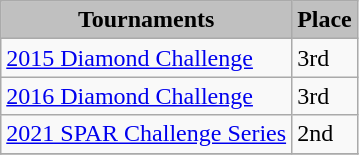<table class="wikitable collapsible" border="1">
<tr>
<th style="background:silver;">Tournaments</th>
<th style="background:silver;">Place</th>
</tr>
<tr>
<td><a href='#'>2015 Diamond Challenge</a></td>
<td>3rd</td>
</tr>
<tr>
<td><a href='#'>2016 Diamond Challenge</a></td>
<td>3rd</td>
</tr>
<tr>
<td><a href='#'>2021 SPAR Challenge Series</a></td>
<td>2nd</td>
</tr>
<tr>
</tr>
</table>
